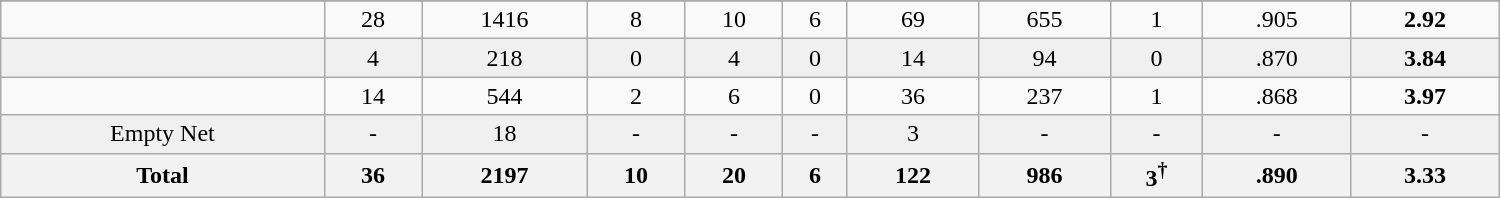<table class="wikitable sortable" width ="1000">
<tr align="center">
</tr>
<tr align="center">
<td></td>
<td>28</td>
<td>1416</td>
<td>8</td>
<td>10</td>
<td>6</td>
<td>69</td>
<td>655</td>
<td>1</td>
<td>.905</td>
<td><strong>2.92</strong></td>
</tr>
<tr align="center" bgcolor="#f0f0f0">
<td></td>
<td>4</td>
<td>218</td>
<td>0</td>
<td>4</td>
<td>0</td>
<td>14</td>
<td>94</td>
<td>0</td>
<td>.870</td>
<td><strong>3.84</strong></td>
</tr>
<tr align="center" bgcolor="">
<td></td>
<td>14</td>
<td>544</td>
<td>2</td>
<td>6</td>
<td>0</td>
<td>36</td>
<td>237</td>
<td>1</td>
<td>.868</td>
<td><strong>3.97</strong></td>
</tr>
<tr align="center" bgcolor="#f0f0f0">
<td>Empty Net</td>
<td>-</td>
<td>18</td>
<td>-</td>
<td>-</td>
<td>-</td>
<td>3</td>
<td>-</td>
<td>-</td>
<td>-</td>
<td>-</td>
</tr>
<tr>
<th>Total</th>
<th>36</th>
<th>2197</th>
<th>10</th>
<th>20</th>
<th>6</th>
<th>122</th>
<th>986</th>
<th>3<sup>†</sup></th>
<th>.890</th>
<th>3.33</th>
</tr>
</table>
